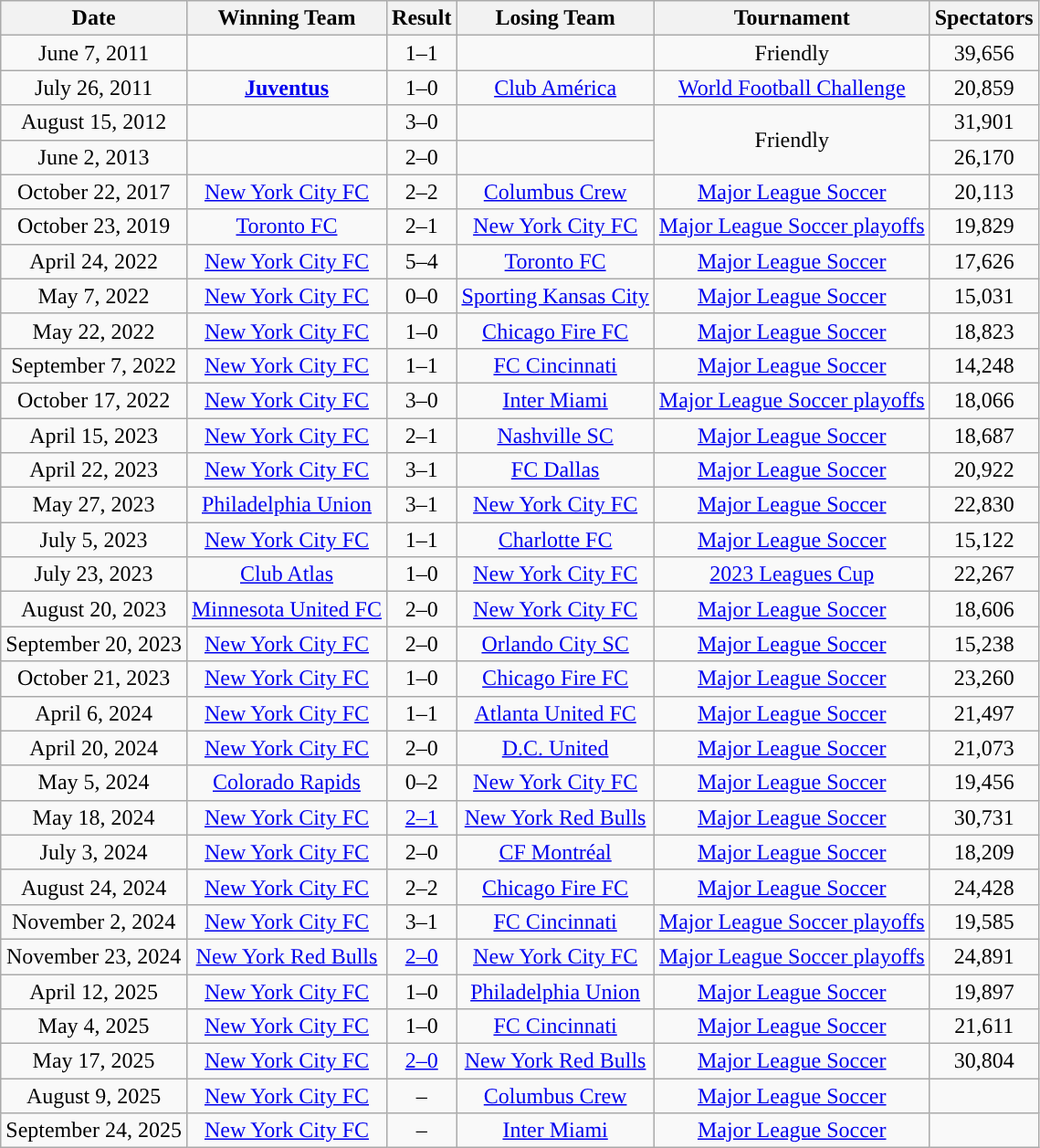<table class="wikitable" style="text-align:center;">
<tr>
<th style="text-align:center; ">Date</th>
<th style="text-align:center; ">Winning Team</th>
<th style="text-align:center; ">Result</th>
<th style="text-align:center; ">Losing Team</th>
<th style="text-align:center; ">Tournament</th>
<th style="text-align:center; ">Spectators</th>
</tr>
<tr>
<td style="text-align:center;">June 7, 2011</td>
<td></td>
<td style="text-align:center;">1–1</td>
<td></td>
<td style="text-align:center;">Friendly</td>
<td style="text-align:center;">39,656</td>
</tr>
<tr>
<td style="text-align:center;">July 26, 2011</td>
<td><strong> <a href='#'>Juventus</a></strong></td>
<td style="text-align:center;">1–0</td>
<td> <a href='#'>Club América</a></td>
<td style="text-align:center;"><a href='#'>World Football Challenge</a></td>
<td style="text-align:center;">20,859</td>
</tr>
<tr>
<td style="text-align:center;">August 15, 2012</td>
<td><strong></strong></td>
<td style="text-align:center;">3–0</td>
<td></td>
<td rowspan=2 style="text-align:center;">Friendly</td>
<td style="text-align:center;">31,901</td>
</tr>
<tr>
<td style="text-align:center;">June 2, 2013</td>
<td><strong></strong></td>
<td style="text-align:center;">2–0</td>
<td></td>
<td style="text-align:center;">26,170</td>
</tr>
<tr>
<td style="text-align:center;">October 22, 2017</td>
<td> <a href='#'>New York City FC</a></td>
<td>2–2</td>
<td> <a href='#'>Columbus Crew</a></td>
<td style="text-align:center;"><a href='#'>Major League Soccer</a></td>
<td style="text-align:center;">20,113</td>
</tr>
<tr>
<td style="text-align:center;">October 23, 2019</td>
<td><strong></strong> <a href='#'>Toronto FC</a></td>
<td>2–1</td>
<td> <a href='#'>New York City FC</a></td>
<td style="text-align:center;"><a href='#'>Major League Soccer playoffs</a></td>
<td style="text-align:center;">19,829</td>
</tr>
<tr>
<td style="text-align:center;">April 24, 2022</td>
<td><strong></strong> <a href='#'>New York City FC</a></td>
<td>5–4</td>
<td> <a href='#'>Toronto FC</a></td>
<td style="text-align:center;"><a href='#'>Major League Soccer</a></td>
<td style="text-align:center;">17,626</td>
</tr>
<tr>
<td style="text-align:center;">May 7, 2022</td>
<td><strong></strong> <a href='#'>New York City FC</a></td>
<td>0–0</td>
<td><strong></strong> <a href='#'>Sporting Kansas City</a></td>
<td style="text-align:center;"><a href='#'>Major League Soccer</a></td>
<td style="text-align:center;">15,031</td>
</tr>
<tr>
<td style="text-align:center;">May 22, 2022</td>
<td><strong></strong> <a href='#'>New York City FC</a></td>
<td>1–0</td>
<td> <a href='#'>Chicago Fire FC</a></td>
<td style="text-align:center;"><a href='#'>Major League Soccer</a></td>
<td style="text-align:center;">18,823</td>
</tr>
<tr>
<td style="text-align:center;">September 7, 2022</td>
<td> <a href='#'>New York City FC</a></td>
<td>1–1</td>
<td> <a href='#'>FC Cincinnati</a></td>
<td style="text-align:center;"><a href='#'>Major League Soccer</a></td>
<td style="text-align:center;">14,248</td>
</tr>
<tr>
<td style="text-align:center;">October 17, 2022</td>
<td><strong></strong> <a href='#'>New York City FC</a></td>
<td>3–0</td>
<td> <a href='#'>Inter Miami</a></td>
<td style="text-align:center;"><a href='#'>Major League Soccer playoffs</a></td>
<td style="text-align:center;">18,066</td>
</tr>
<tr>
<td style="text-align:center;">April 15, 2023</td>
<td><strong></strong> <a href='#'>New York City FC</a></td>
<td>2–1</td>
<td> <a href='#'>Nashville SC</a></td>
<td style="text-align:center;"><a href='#'>Major League Soccer</a></td>
<td style="text-align:center;">18,687</td>
</tr>
<tr>
<td style="text-align:center;">April 22, 2023</td>
<td><strong></strong> <a href='#'>New York City FC</a></td>
<td>3–1</td>
<td> <a href='#'>FC Dallas</a></td>
<td style="text-align:center;"><a href='#'>Major League Soccer</a></td>
<td style="text-align:center;">20,922</td>
</tr>
<tr>
<td style="text-align:center;">May 27, 2023</td>
<td><strong></strong> <a href='#'>Philadelphia Union</a></td>
<td>3–1</td>
<td> <a href='#'>New York City FC</a></td>
<td style="text-align:center;"><a href='#'>Major League Soccer</a></td>
<td style="text-align:center;">22,830</td>
</tr>
<tr>
<td style="text-align:center;">July 5, 2023</td>
<td> <a href='#'>New York City FC</a></td>
<td>1–1</td>
<td> <a href='#'>Charlotte FC</a></td>
<td style="text-align:center;"><a href='#'>Major League Soccer</a></td>
<td style="text-align:center;">15,122</td>
</tr>
<tr>
<td style="text-align:center;">July 23, 2023</td>
<td><strong></strong> <a href='#'>Club Atlas</a></td>
<td>1–0</td>
<td> <a href='#'>New York City FC</a></td>
<td style="text-align:center;"><a href='#'>2023 Leagues Cup</a></td>
<td style="text-align:center;">22,267</td>
</tr>
<tr>
<td style="text-align:center;">August 20, 2023</td>
<td><strong></strong> <a href='#'>Minnesota United FC</a></td>
<td>2–0</td>
<td> <a href='#'>New York City FC</a></td>
<td style="text-align:center;"><a href='#'>Major League Soccer</a></td>
<td style="text-align:center;">18,606</td>
</tr>
<tr>
<td style="text-align:center;">September 20, 2023</td>
<td><strong></strong> <a href='#'>New York City FC</a></td>
<td>2–0</td>
<td> <a href='#'>Orlando City SC</a></td>
<td style="text-align:center;"><a href='#'>Major League Soccer</a></td>
<td style="text-align:center;">15,238</td>
</tr>
<tr>
<td style="text-align:center;">October 21, 2023</td>
<td><strong></strong> <a href='#'>New York City FC</a></td>
<td>1–0</td>
<td> <a href='#'>Chicago Fire FC</a></td>
<td style="text-align:center;"><a href='#'>Major League Soccer</a></td>
<td style="text-align:center;">23,260</td>
</tr>
<tr>
<td style="text-align:center;">April 6, 2024</td>
<td> <a href='#'>New York City FC</a></td>
<td>1–1</td>
<td> <a href='#'>Atlanta United FC</a></td>
<td style="text-align:center;"><a href='#'>Major League Soccer</a></td>
<td style="text-align:center;">21,497</td>
</tr>
<tr>
<td style="text-align:center;">April 20, 2024</td>
<td><strong></strong> <a href='#'>New York City FC</a></td>
<td>2–0</td>
<td> <a href='#'>D.C. United</a></td>
<td style="text-align:center;"><a href='#'>Major League Soccer</a></td>
<td style="text-align:center;">21,073</td>
</tr>
<tr>
<td style="text-align:center;">May 5, 2024</td>
<td><strong></strong> <a href='#'>Colorado Rapids</a></td>
<td>0–2</td>
<td><strong></strong> <a href='#'>New York City FC</a></td>
<td style="text-align:center;"><a href='#'>Major League Soccer</a></td>
<td style="text-align:center;">19,456</td>
</tr>
<tr>
<td style="text-align:center;">May 18, 2024</td>
<td><strong></strong> <a href='#'>New York City FC</a></td>
<td><a href='#'>2–1</a></td>
<td> <a href='#'>New York Red Bulls</a></td>
<td style="text-align:center;"><a href='#'>Major League Soccer</a></td>
<td style="text-align:center;">30,731</td>
</tr>
<tr>
<td style="text-align:center;">July 3, 2024</td>
<td><strong></strong> <a href='#'>New York City FC</a></td>
<td>2–0</td>
<td> <a href='#'>CF Montréal</a></td>
<td style="text-align:center;"><a href='#'>Major League Soccer</a></td>
<td style="text-align:center;">18,209</td>
</tr>
<tr>
<td style="text-align:center;">August 24, 2024</td>
<td> <a href='#'>New York City FC</a></td>
<td>2–2</td>
<td> <a href='#'>Chicago Fire FC</a></td>
<td style="text-align:center;"><a href='#'>Major League Soccer</a></td>
<td style="text-align:center;">24,428</td>
</tr>
<tr>
<td style="text-align:center;">November 2, 2024</td>
<td><strong></strong> <a href='#'>New York City FC</a></td>
<td>3–1</td>
<td> <a href='#'>FC Cincinnati</a></td>
<td style="text-align:center;"><a href='#'>Major League Soccer playoffs</a></td>
<td style="text-align:center;">19,585</td>
</tr>
<tr>
<td style="text-align:center;">November 23, 2024</td>
<td><strong></strong> <a href='#'>New York Red Bulls</a></td>
<td><a href='#'>2–0</a></td>
<td> <a href='#'>New York City FC</a></td>
<td style="text-align:center;"><a href='#'>Major League Soccer playoffs</a></td>
<td style="text-align:center;">24,891</td>
</tr>
<tr>
<td style="text-align:center;">April 12, 2025</td>
<td> <a href='#'>New York City FC</a></td>
<td>1–0</td>
<td> <a href='#'>Philadelphia Union</a></td>
<td style="text-align:center;"><a href='#'>Major League Soccer</a></td>
<td style="text-align:center;">19,897</td>
</tr>
<tr>
<td style="text-align:center;">May 4, 2025</td>
<td> <a href='#'>New York City FC</a></td>
<td>1–0</td>
<td> <a href='#'>FC Cincinnati</a></td>
<td style="text-align:center;"><a href='#'>Major League Soccer</a></td>
<td style="text-align:center;">21,611</td>
</tr>
<tr>
<td style="text-align:center;">May 17, 2025</td>
<td><strong></strong> <a href='#'>New York City FC</a></td>
<td><a href='#'>2–0</a></td>
<td> <a href='#'>New York Red Bulls</a></td>
<td style="text-align:center;"><a href='#'>Major League Soccer</a></td>
<td style="text-align:center;">30,804</td>
</tr>
<tr>
<td style="text-align:center;">August 9, 2025</td>
<td> <a href='#'>New York City FC</a></td>
<td>–</td>
<td> <a href='#'>Columbus Crew</a></td>
<td style="text-align:center;"><a href='#'>Major League Soccer</a></td>
<td style="text-align:center;"></td>
</tr>
<tr>
<td style="text-align:center;">September 24, 2025</td>
<td> <a href='#'>New York City FC</a></td>
<td>–</td>
<td> <a href='#'>Inter Miami</a></td>
<td style="text-align:center;"><a href='#'>Major League Soccer</a></td>
<td style="text-align:center;"></td>
</tr>
</table>
